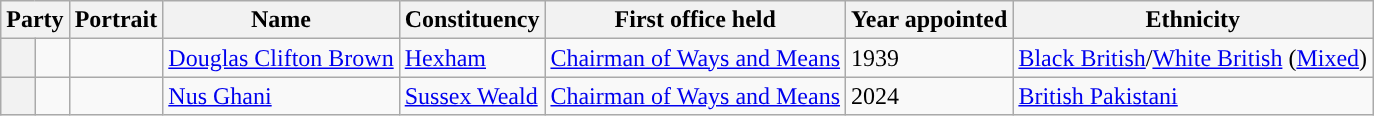<table class="wikitable sortable">
<tr>
<th colspan=2>Party</th>
<th>Portrait</th>
<th>Name</th>
<th>Constituency</th>
<th>First office held</th>
<th>Year appointed</th>
<th>Ethnicity</th>
</tr>
<tr>
<th style="background-color: "></th>
<td></td>
<td></td>
<td><a href='#'>Douglas Clifton Brown</a></td>
<td><a href='#'>Hexham</a></td>
<td><a href='#'>Chairman of Ways and Means</a></td>
<td>1939</td>
<td><a href='#'>Black British</a>/<a href='#'>White British</a> (<a href='#'>Mixed</a>)</td>
</tr>
<tr>
<th style="background-color: "></th>
<td></td>
<td></td>
<td><a href='#'>Nus Ghani</a></td>
<td><a href='#'>Sussex Weald</a></td>
<td><a href='#'>Chairman of Ways and Means</a></td>
<td>2024</td>
<td><a href='#'>British Pakistani</a></td>
</tr>
</table>
